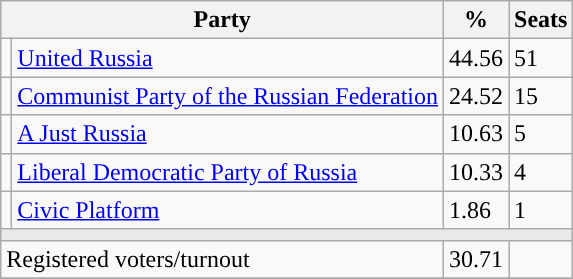<table class="wikitable">
<tr>
<th colspan=2>Party</th>
<th>%</th>
<th>Seats</th>
</tr>
<tr>
<td style="background:"></td>
<td><a href='#'>United Russia</a></td>
<td>44.56</td>
<td>51</td>
</tr>
<tr>
<td style="background:"></td>
<td><a href='#'>Communist Party of the Russian Federation</a></td>
<td>24.52</td>
<td>15</td>
</tr>
<tr>
<td style="background:"></td>
<td><a href='#'>A Just Russia</a></td>
<td>10.63</td>
<td>5</td>
</tr>
<tr>
<td style="background:"></td>
<td><a href='#'>Liberal Democratic Party of Russia</a></td>
<td>10.33</td>
<td>4</td>
</tr>
<tr>
<td style="background:"></td>
<td><a href='#'>Civic Platform</a></td>
<td>1.86</td>
<td>1</td>
</tr>
<tr>
<td colspan=4 style="background:#E9E9E9;"></td>
</tr>
<tr>
<td align=left colspan=2>Registered voters/turnout</td>
<td>30.71</td>
<td></td>
</tr>
<tr>
</tr>
</table>
